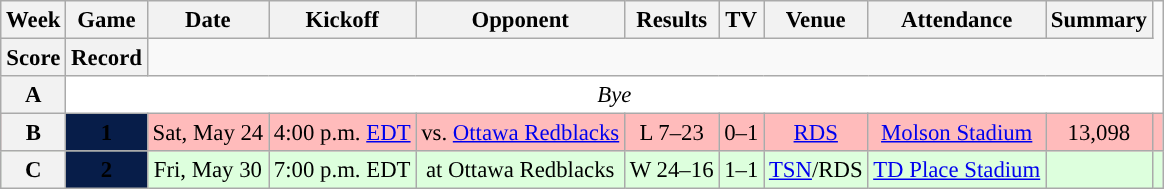<table class="wikitable" style="font-size: 95%;">
<tr>
<th scope="col">Week</th>
<th scope="col">Game</th>
<th scope="col">Date</th>
<th scope="col">Kickoff</th>
<th scope="col">Opponent</th>
<th scope="col">Results</th>
<th scope="col">TV</th>
<th scope="col">Venue</th>
<th scope="col">Attendance</th>
<th scope="col">Summary</th>
</tr>
<tr>
<th scope="col">Score</th>
<th scope="col">Record</th>
</tr>
<tr align="center"= bgcolor="ffffff">
<th align="center"><strong>A</strong></th>
<td colspan=10 align="center" valign="middle"><em>Bye</em></td>
</tr>
<tr align="center"= bgcolor="ffbbbb">
<th align="center"><strong>B</strong></th>
<th style="text-align:center; background:#071D49;"><span><strong>1</strong></span></th>
<td align="center">Sat, May 24</td>
<td align="center">4:00 p.m. <a href='#'>EDT</a></td>
<td align="center">vs. <a href='#'>Ottawa Redblacks</a></td>
<td align="center">L 7–23</td>
<td align="center">0–1</td>
<td align="center"><a href='#'>RDS</a></td>
<td align="center"><a href='#'>Molson Stadium</a></td>
<td align="center">13,098</td>
<td align="center"></td>
</tr>
<tr align="center"= bgcolor="ddffdd">
<th align="center"><strong>C</strong></th>
<th style="text-align:center; background:#071D49;"><span><strong>2</strong></span></th>
<td align="center">Fri, May 30</td>
<td align="center">7:00 p.m. EDT</td>
<td align="center">at Ottawa Redblacks</td>
<td align="center">W 24–16</td>
<td align="center">1–1</td>
<td align="center"><a href='#'>TSN</a>/RDS</td>
<td align="center"><a href='#'>TD Place Stadium</a></td>
<td align="center"></td>
<td align="center"></td>
</tr>
</table>
